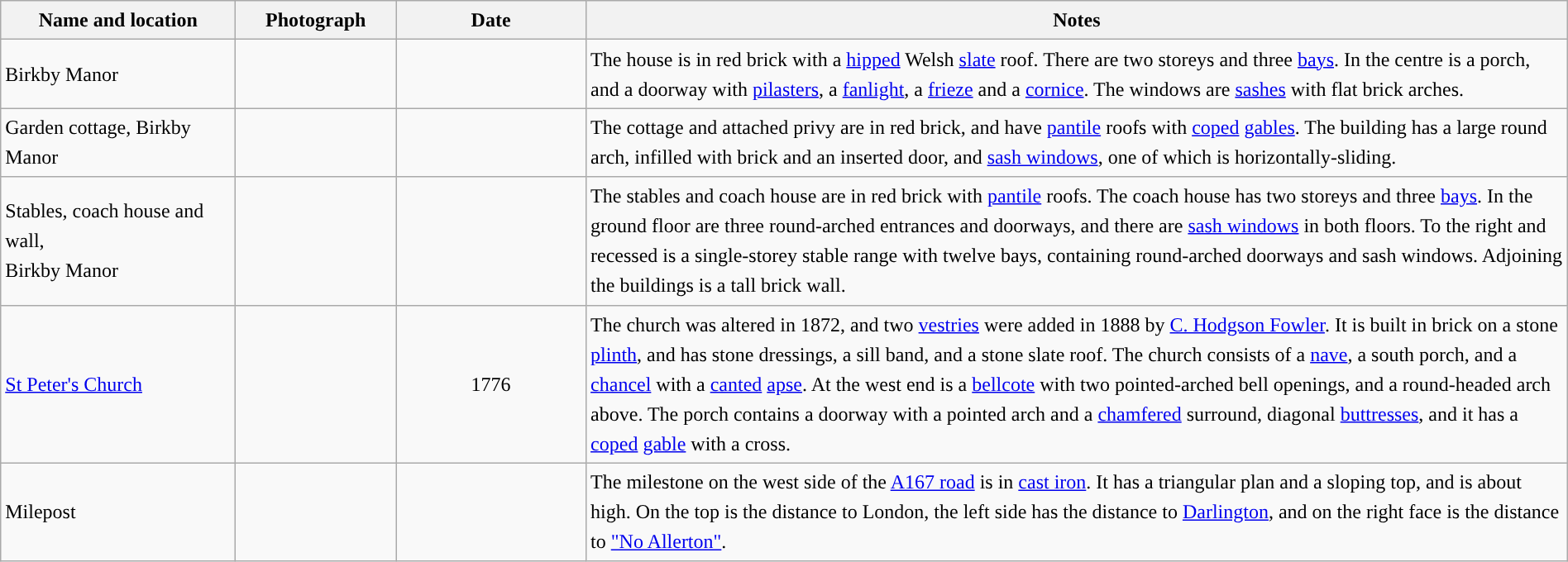<table class="wikitable sortable plainrowheaders" style="width:100%;border:0px;text-align:left;line-height:150%;">
<tr>
<th scope="col"  style="width:150px">Name and location</th>
<th scope="col"  style="width:100px" class="unsortable">Photograph</th>
<th scope="col"  style="width:120px">Date</th>
<th scope="col"  style="width:650px" class="unsortable">Notes</th>
</tr>
<tr>
<td>Birkby Manor<br><small></small></td>
<td></td>
<td align="center"></td>
<td>The house is in red brick with a <a href='#'>hipped</a> Welsh <a href='#'>slate</a> roof.  There are two storeys and three <a href='#'>bays</a>.  In the centre is a porch, and a doorway with <a href='#'>pilasters</a>, a <a href='#'>fanlight</a>, a <a href='#'>frieze</a> and a <a href='#'>cornice</a>.  The windows are <a href='#'>sashes</a> with flat brick arches.</td>
</tr>
<tr>
<td>Garden cottage, Birkby Manor<br><small></small></td>
<td></td>
<td align="center"></td>
<td>The cottage and attached privy are in red brick, and have <a href='#'>pantile</a> roofs with <a href='#'>coped</a> <a href='#'>gables</a>.  The building has a large round arch, infilled with brick and an inserted door, and <a href='#'>sash windows</a>, one of which is horizontally-sliding.</td>
</tr>
<tr>
<td>Stables, coach house and wall,<br>Birkby Manor<br><small></small></td>
<td></td>
<td align="center"></td>
<td>The stables and coach house are in red brick with <a href='#'>pantile</a> roofs.  The coach house has two storeys and three <a href='#'>bays</a>.  In the ground floor are three round-arched entrances and doorways, and there are <a href='#'>sash windows</a> in both floors.  To the right and recessed is a single-storey stable range with twelve bays, containing round-arched doorways and sash windows.  Adjoining the buildings is a tall brick wall.</td>
</tr>
<tr>
<td><a href='#'>St Peter's Church</a><br><small></small></td>
<td></td>
<td align="center">1776</td>
<td>The church was altered in 1872, and two <a href='#'>vestries</a> were added in 1888 by <a href='#'>C. Hodgson Fowler</a>.  It is built in brick on a stone <a href='#'>plinth</a>, and has stone dressings, a sill band,  and a stone slate roof.  The church consists of a <a href='#'>nave</a>, a south porch, and a <a href='#'>chancel</a> with a <a href='#'>canted</a> <a href='#'>apse</a>.  At the west end is a <a href='#'>bellcote</a> with two pointed-arched bell openings, and a round-headed arch above.  The porch contains a doorway with a pointed arch and a <a href='#'>chamfered</a> surround, diagonal <a href='#'>buttresses</a>, and it has a <a href='#'>coped</a> <a href='#'>gable</a> with a cross.</td>
</tr>
<tr>
<td>Milepost<br><small></small></td>
<td></td>
<td align="center"></td>
<td>The milestone on the west side of the <a href='#'>A167 road</a> is in <a href='#'>cast iron</a>.  It has a triangular plan and a sloping top, and is about  high.  On the top is the distance to London, the left side has the distance to <a href='#'>Darlington</a>, and on the right face is the distance to <a href='#'>"No Allerton"</a>.</td>
</tr>
<tr>
</tr>
</table>
